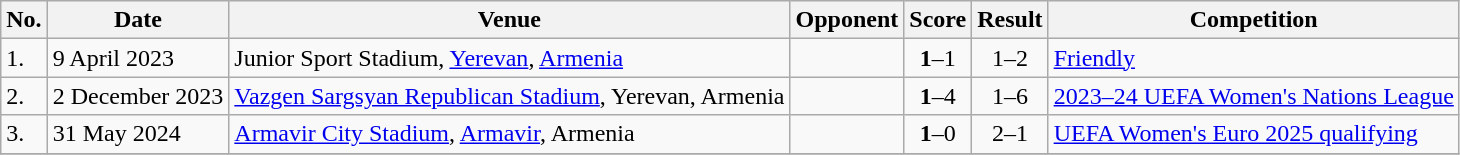<table class="wikitable">
<tr>
<th>No.</th>
<th>Date</th>
<th>Venue</th>
<th>Opponent</th>
<th>Score</th>
<th>Result</th>
<th>Competition</th>
</tr>
<tr>
<td>1.</td>
<td>9 April 2023</td>
<td>Junior Sport Stadium, <a href='#'>Yerevan</a>, <a href='#'>Armenia</a></td>
<td></td>
<td align=center><strong>1</strong>–1</td>
<td align=center>1–2</td>
<td><a href='#'>Friendly</a></td>
</tr>
<tr>
<td>2.</td>
<td>2 December 2023</td>
<td><a href='#'>Vazgen Sargsyan Republican Stadium</a>, Yerevan, Armenia</td>
<td></td>
<td align=center><strong>1</strong>–4</td>
<td align=center>1–6</td>
<td><a href='#'>2023–24 UEFA Women's Nations League</a></td>
</tr>
<tr>
<td>3.</td>
<td>31 May 2024</td>
<td><a href='#'>Armavir City Stadium</a>, <a href='#'>Armavir</a>, Armenia</td>
<td></td>
<td align=center><strong>1</strong>–0</td>
<td align=center>2–1</td>
<td><a href='#'>UEFA Women's Euro 2025 qualifying</a></td>
</tr>
<tr>
</tr>
</table>
